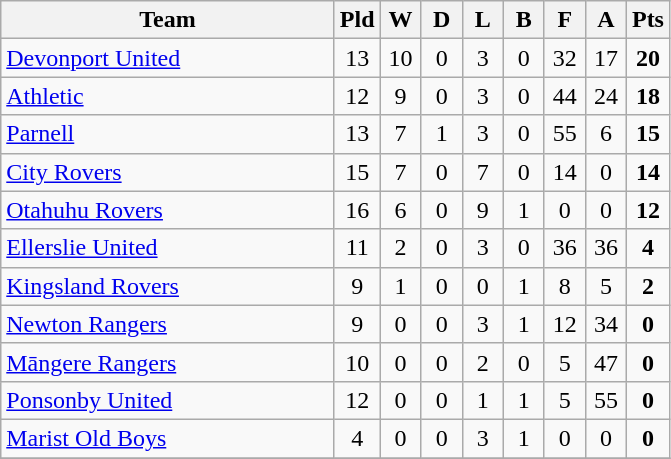<table class="wikitable" style="text-align:center;">
<tr>
<th width=215>Team</th>
<th width=20 abbr="Played">Pld</th>
<th width=20 abbr="Won">W</th>
<th width=20 abbr="Drawn">D</th>
<th width=20 abbr="Lost">L</th>
<th width=20 abbr="Bye">B</th>
<th width=20 abbr="For">F</th>
<th width=20 abbr="Against">A</th>
<th width=20 abbr="Points">Pts</th>
</tr>
<tr>
<td style="text-align:left;"><a href='#'>Devonport United</a></td>
<td>13</td>
<td>10</td>
<td>0</td>
<td>3</td>
<td>0</td>
<td>32</td>
<td>17</td>
<td><strong>20</strong></td>
</tr>
<tr>
<td style="text-align:left;"><a href='#'>Athletic</a></td>
<td>12</td>
<td>9</td>
<td>0</td>
<td>3</td>
<td>0</td>
<td>44</td>
<td>24</td>
<td><strong>18</strong></td>
</tr>
<tr>
<td style="text-align:left;"><a href='#'>Parnell</a></td>
<td>13</td>
<td>7</td>
<td>1</td>
<td>3</td>
<td>0</td>
<td>55</td>
<td>6</td>
<td><strong>15</strong></td>
</tr>
<tr>
<td style="text-align:left;"><a href='#'>City Rovers</a></td>
<td>15</td>
<td>7</td>
<td>0</td>
<td>7</td>
<td>0</td>
<td>14</td>
<td>0</td>
<td><strong>14</strong></td>
</tr>
<tr>
<td style="text-align:left;"><a href='#'>Otahuhu Rovers</a></td>
<td>16</td>
<td>6</td>
<td>0</td>
<td>9</td>
<td>1</td>
<td>0</td>
<td>0</td>
<td><strong>12</strong></td>
</tr>
<tr>
<td style="text-align:left;"><a href='#'>Ellerslie United</a></td>
<td>11</td>
<td>2</td>
<td>0</td>
<td>3</td>
<td>0</td>
<td>36</td>
<td>36</td>
<td><strong>4</strong></td>
</tr>
<tr>
<td style="text-align:left;"><a href='#'>Kingsland Rovers</a></td>
<td>9</td>
<td>1</td>
<td>0</td>
<td>0</td>
<td>1</td>
<td>8</td>
<td>5</td>
<td><strong>2</strong></td>
</tr>
<tr>
<td style="text-align:left;"><a href='#'>Newton Rangers</a></td>
<td>9</td>
<td>0</td>
<td>0</td>
<td>3</td>
<td>1</td>
<td>12</td>
<td>34</td>
<td><strong>0</strong></td>
</tr>
<tr>
<td style="text-align:left;"><a href='#'>Māngere Rangers</a></td>
<td>10</td>
<td>0</td>
<td>0</td>
<td>2</td>
<td>0</td>
<td>5</td>
<td>47</td>
<td><strong>0</strong></td>
</tr>
<tr>
<td style="text-align:left;"><a href='#'>Ponsonby United</a></td>
<td>12</td>
<td>0</td>
<td>0</td>
<td>1</td>
<td>1</td>
<td>5</td>
<td>55</td>
<td><strong>0</strong></td>
</tr>
<tr>
<td style="text-align:left;"><a href='#'>Marist Old Boys</a></td>
<td>4</td>
<td>0</td>
<td>0</td>
<td>3</td>
<td>1</td>
<td>0</td>
<td>0</td>
<td><strong>0</strong></td>
</tr>
<tr>
</tr>
</table>
